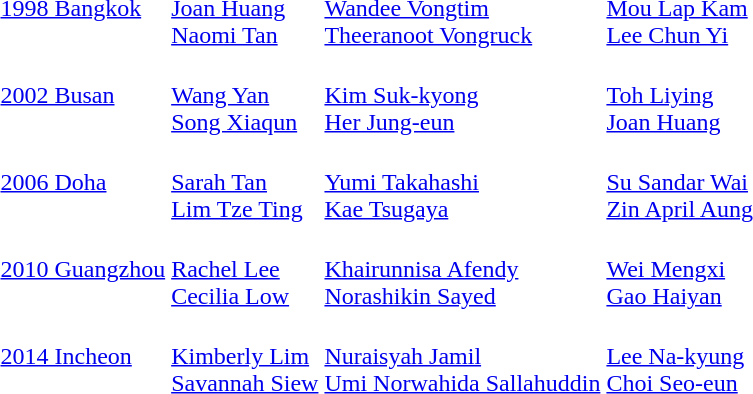<table>
<tr>
<td><a href='#'>1998 Bangkok</a></td>
<td><br><a href='#'>Joan Huang</a><br><a href='#'>Naomi Tan</a></td>
<td><br><a href='#'>Wandee Vongtim</a><br><a href='#'>Theeranoot Vongruck</a></td>
<td><br><a href='#'>Mou Lap Kam</a><br><a href='#'>Lee Chun Yi</a></td>
</tr>
<tr>
<td><a href='#'>2002 Busan</a></td>
<td><br><a href='#'>Wang Yan</a><br><a href='#'>Song Xiaqun</a></td>
<td><br><a href='#'>Kim Suk-kyong</a><br><a href='#'>Her Jung-eun</a></td>
<td><br><a href='#'>Toh Liying</a><br><a href='#'>Joan Huang</a></td>
</tr>
<tr>
<td><a href='#'>2006 Doha</a></td>
<td><br><a href='#'>Sarah Tan</a><br><a href='#'>Lim Tze Ting</a></td>
<td><br><a href='#'>Yumi Takahashi</a><br><a href='#'>Kae Tsugaya</a></td>
<td><br><a href='#'>Su Sandar Wai</a><br><a href='#'>Zin April Aung</a></td>
</tr>
<tr>
<td><a href='#'>2010 Guangzhou</a></td>
<td><br><a href='#'>Rachel Lee</a><br><a href='#'>Cecilia Low</a></td>
<td><br><a href='#'>Khairunnisa Afendy</a><br><a href='#'>Norashikin Sayed</a></td>
<td><br><a href='#'>Wei Mengxi</a><br><a href='#'>Gao Haiyan</a></td>
</tr>
<tr>
<td><a href='#'>2014 Incheon</a></td>
<td><br><a href='#'>Kimberly Lim</a><br><a href='#'>Savannah Siew</a></td>
<td><br><a href='#'>Nuraisyah Jamil</a><br><a href='#'>Umi Norwahida Sallahuddin</a></td>
<td><br><a href='#'>Lee Na-kyung</a><br><a href='#'>Choi Seo-eun</a></td>
</tr>
</table>
